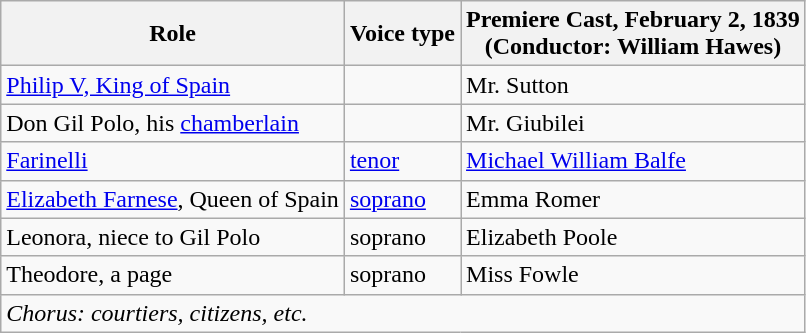<table class="wikitable">
<tr>
<th>Role</th>
<th>Voice type</th>
<th>Premiere Cast, February 2, 1839<br>(Conductor: William Hawes)</th>
</tr>
<tr>
<td><a href='#'>Philip V, King of Spain</a></td>
<td></td>
<td>Mr. Sutton</td>
</tr>
<tr>
<td>Don Gil Polo, his <a href='#'>chamberlain</a></td>
<td></td>
<td>Mr. Giubilei</td>
</tr>
<tr>
<td><a href='#'>Farinelli</a></td>
<td><a href='#'>tenor</a></td>
<td><a href='#'>Michael William Balfe</a></td>
</tr>
<tr>
<td><a href='#'>Elizabeth Farnese</a>, Queen of Spain</td>
<td><a href='#'>soprano</a></td>
<td>Emma Romer</td>
</tr>
<tr>
<td>Leonora, niece to Gil Polo</td>
<td>soprano</td>
<td>Elizabeth Poole</td>
</tr>
<tr>
<td>Theodore, a page</td>
<td>soprano</td>
<td>Miss Fowle</td>
</tr>
<tr>
<td colspan="3"><em>Chorus: courtiers, citizens, etc.</em></td>
</tr>
</table>
